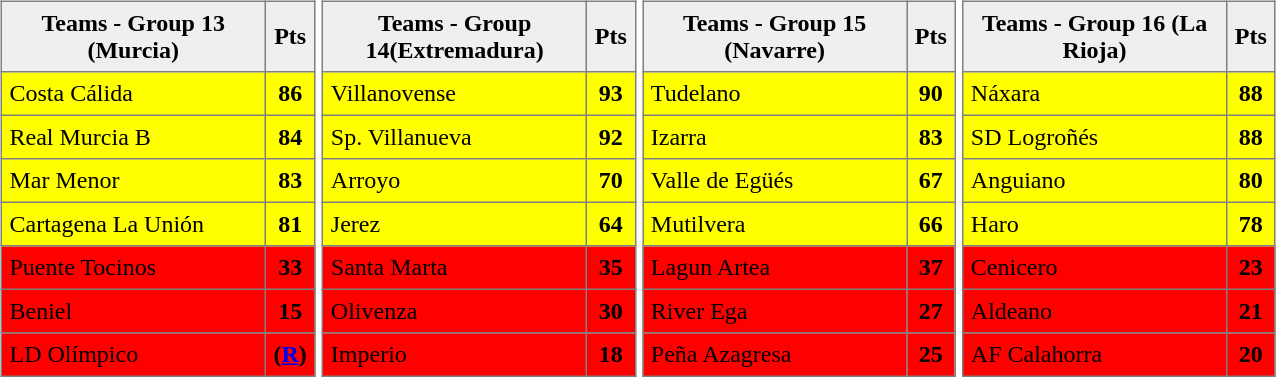<table>
<tr style="vertical-align: top;">
<td><br><table style=border-collapse:collapse border=1 cellspacing=0 cellpadding=5>
<tr align=center bgcolor=#efefef>
<th width=165>Teams - Group 13 (Murcia) </th>
<th width=20>Pts</th>
</tr>
<tr align=center style="background:#FFFF00;">
<td style="text-align:left;">Costa Cálida</td>
<td><strong>86</strong></td>
</tr>
<tr align=center style="background:#FFFF00;">
<td style="text-align:left;">Real Murcia B</td>
<td><strong>84</strong></td>
</tr>
<tr align=center style="background:#FFFF00;">
<td style="text-align:left;">Mar Menor</td>
<td><strong>83</strong></td>
</tr>
<tr align=center style="background:#FFFF00;">
<td style="text-align:left;">Cartagena La Unión</td>
<td><strong>81</strong></td>
</tr>
<tr align=center style="background:#FF0000;">
<td style="text-align:left;">Puente Tocinos</td>
<td><strong>33</strong></td>
</tr>
<tr align=center style="background:#FF0000;">
<td style="text-align:left;">Beniel</td>
<td><strong>15</strong></td>
</tr>
<tr align=center style="background:#FF0000;">
<td style="text-align:left;">LD Olímpico</td>
<td><strong>(<a href='#'>R</a>)</strong></td>
</tr>
</table>
</td>
<td><br><table style=border-collapse:collapse border=1 cellspacing=0 cellpadding=5>
<tr align=center bgcolor=#efefef>
<th width=165>Teams - Group 14(Extremadura) </th>
<th width=20>Pts</th>
</tr>
<tr align=center style="background:#FFFF00;">
<td style="text-align:left;">Villanovense</td>
<td><strong>93</strong></td>
</tr>
<tr align=center style="background:#FFFF00;">
<td style="text-align:left;">Sp. Villanueva</td>
<td><strong>92</strong></td>
</tr>
<tr align=center style="background:#FFFF00;">
<td style="text-align:left;">Arroyo</td>
<td><strong>70</strong></td>
</tr>
<tr align=center style="background:#FFFF00;">
<td style="text-align:left;">Jerez</td>
<td><strong>64</strong></td>
</tr>
<tr align=center style="background:#FF0000;">
<td style="text-align:left;">Santa Marta</td>
<td><strong>35</strong></td>
</tr>
<tr align=center style="background:#FF0000;">
<td style="text-align:left;">Olivenza</td>
<td><strong>30</strong></td>
</tr>
<tr align=center style="background:#FF0000;">
<td style="text-align:left;">Imperio</td>
<td><strong>18</strong></td>
</tr>
</table>
</td>
<td><br><table style=border-collapse:collapse border=1 cellspacing=0 cellpadding=5>
<tr align=center bgcolor=#efefef>
<th width=165>Teams - Group 15 (Navarre) </th>
<th width=20>Pts</th>
</tr>
<tr align=center style="background:#FFFF00;">
<td style="text-align:left;">Tudelano</td>
<td><strong>90</strong></td>
</tr>
<tr align=center style="background:#FFFF00;">
<td style="text-align:left;">Izarra</td>
<td><strong>83</strong></td>
</tr>
<tr align=center style="background:#FFFF00;">
<td style="text-align:left;">Valle de Egüés</td>
<td><strong>67</strong></td>
</tr>
<tr align=center style="background:#FFFF00;">
<td style="text-align:left;">Mutilvera</td>
<td><strong>66</strong></td>
</tr>
<tr align=center style="background:#FF0000;">
<td style="text-align:left;">Lagun Artea</td>
<td><strong>37</strong></td>
</tr>
<tr align=center style="background:#FF0000;">
<td style="text-align:left;">River Ega</td>
<td><strong>27</strong></td>
</tr>
<tr align=center style="background:#FF0000;">
<td style="text-align:left;">Peña Azagresa</td>
<td><strong>25</strong></td>
</tr>
</table>
</td>
<td><br><table style=border-collapse:collapse border=1 cellspacing=0 cellpadding=5>
<tr align=center bgcolor=#efefef>
<th width=165>Teams - Group 16 (La Rioja) </th>
<th width=20>Pts</th>
</tr>
<tr align=center style="background:#FFFF00;">
<td style="text-align:left;">Náxara</td>
<td><strong>88</strong></td>
</tr>
<tr align=center style="background:#FFFF00;">
<td style="text-align:left;">SD Logroñés</td>
<td><strong>88</strong></td>
</tr>
<tr align=center style="background:#FFFF00;">
<td style="text-align:left;">Anguiano</td>
<td><strong>80</strong></td>
</tr>
<tr align=center style="background:#FFFF00;">
<td style="text-align:left;">Haro</td>
<td><strong>78</strong></td>
</tr>
<tr align=center style="background:#FF0000;">
<td style="text-align:left;">Cenicero</td>
<td><strong>23</strong></td>
</tr>
<tr align=center style="background:#FF0000;">
<td style="text-align:left;">Aldeano</td>
<td><strong>21</strong></td>
</tr>
<tr align=center style="background:#FF0000;">
<td style="text-align:left;">AF Calahorra</td>
<td><strong>20</strong></td>
</tr>
</table>
</td>
</tr>
</table>
